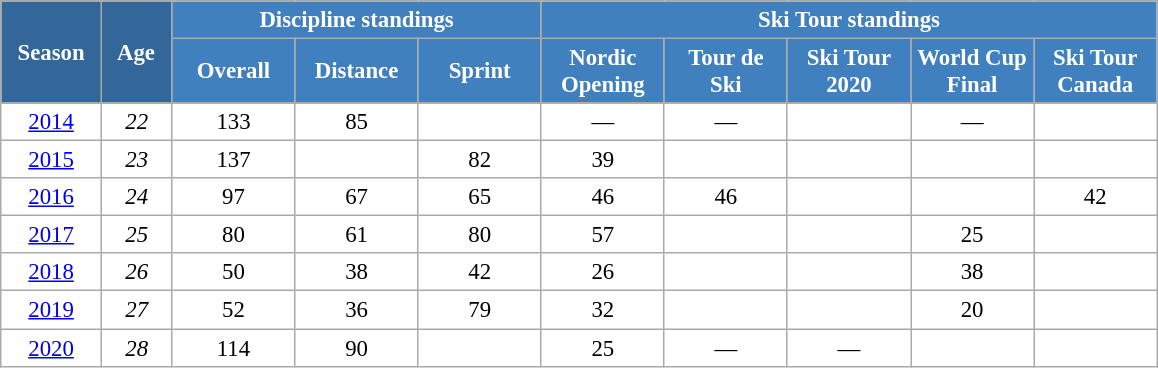<table class="wikitable" style="font-size:95%; text-align:center; border:grey solid 1px; border-collapse:collapse; background:#ffffff;">
<tr>
<th style="background-color:#369; color:white; width:60px;" rowspan="2"> Season </th>
<th style="background-color:#369; color:white; width:40px;" rowspan="2"> Age </th>
<th style="background-color:#4180be; color:white;" colspan="3">Discipline standings</th>
<th style="background-color:#4180be; color:white;" colspan="5">Ski Tour standings</th>
</tr>
<tr>
<th style="background-color:#4180be; color:white; width:75px;">Overall</th>
<th style="background-color:#4180be; color:white; width:75px;">Distance</th>
<th style="background-color:#4180be; color:white; width:75px;">Sprint</th>
<th style="background-color:#4180be; color:white; width:75px;">Nordic<br>Opening</th>
<th style="background-color:#4180be; color:white; width:75px;">Tour de<br>Ski</th>
<th style="background-color:#4180be; color:white; width:75px;">Ski Tour<br>2020</th>
<th style="background-color:#4180be; color:white; width:75px;">World Cup<br>Final</th>
<th style="background-color:#4180be; color:white; width:75px;">Ski Tour<br>Canada</th>
</tr>
<tr>
<td><a href='#'>2014</a></td>
<td><em>22</em></td>
<td>133</td>
<td>85</td>
<td></td>
<td>—</td>
<td>—</td>
<td></td>
<td>—</td>
<td></td>
</tr>
<tr>
<td><a href='#'>2015</a></td>
<td><em>23</em></td>
<td>137</td>
<td></td>
<td>82</td>
<td>39</td>
<td></td>
<td></td>
<td></td>
<td></td>
</tr>
<tr>
<td><a href='#'>2016</a></td>
<td><em>24</em></td>
<td>97</td>
<td>67</td>
<td>65</td>
<td>46</td>
<td>46</td>
<td></td>
<td></td>
<td>42</td>
</tr>
<tr>
<td><a href='#'>2017</a></td>
<td><em>25</em></td>
<td>80</td>
<td>61</td>
<td>80</td>
<td>57</td>
<td></td>
<td></td>
<td>25</td>
<td></td>
</tr>
<tr>
<td><a href='#'>2018</a></td>
<td><em>26</em></td>
<td>50</td>
<td>38</td>
<td>42</td>
<td>26</td>
<td></td>
<td></td>
<td>38</td>
<td></td>
</tr>
<tr>
<td><a href='#'>2019</a></td>
<td><em>27</em></td>
<td>52</td>
<td>36</td>
<td>79</td>
<td>32</td>
<td></td>
<td></td>
<td>20</td>
<td></td>
</tr>
<tr>
<td><a href='#'>2020</a></td>
<td><em>28</em></td>
<td>114</td>
<td>90</td>
<td></td>
<td>25</td>
<td>—</td>
<td>—</td>
<td></td>
<td></td>
</tr>
</table>
